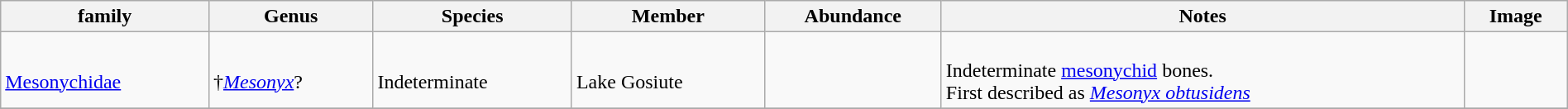<table class="wikitable" style="margin:auto;width:100%;">
<tr>
<th>family</th>
<th>Genus</th>
<th>Species</th>
<th>Member</th>
<th>Abundance</th>
<th>Notes</th>
<th>Image</th>
</tr>
<tr>
<td><br><a href='#'>Mesonychidae</a></td>
<td><br>†<em><a href='#'>Mesonyx</a></em>?</td>
<td><br>Indeterminate</td>
<td><br>Lake Gosiute</td>
<td></td>
<td><br>Indeterminate <a href='#'>mesonychid</a> bones.<br>First described as <em><a href='#'>Mesonyx obtusidens</a></em> </td>
<td></td>
</tr>
<tr>
</tr>
</table>
